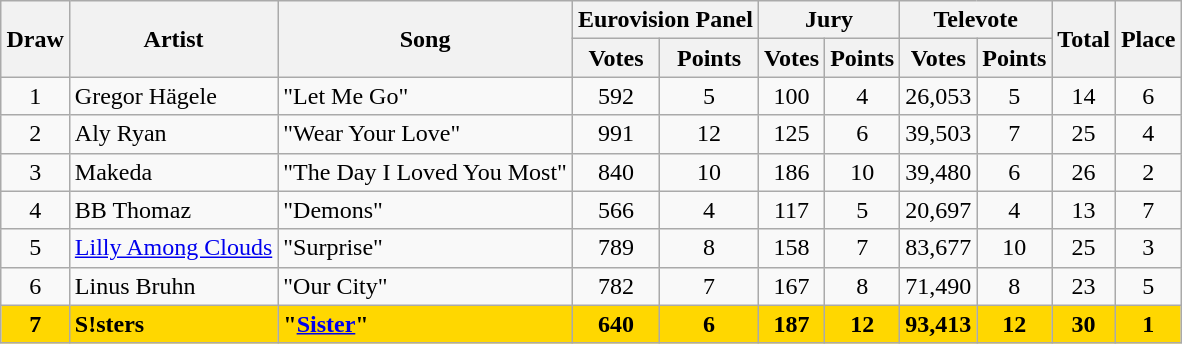<table class="sortable wikitable" style="margin: 1em auto 1em auto; text-align:center;">
<tr>
<th rowspan="2">Draw</th>
<th rowspan="2">Artist</th>
<th rowspan="2">Song</th>
<th colspan="2">Eurovision Panel</th>
<th colspan="2">Jury</th>
<th colspan="2">Televote</th>
<th rowspan="2">Total</th>
<th rowspan="2">Place</th>
</tr>
<tr>
<th>Votes</th>
<th>Points</th>
<th>Votes</th>
<th>Points</th>
<th>Votes</th>
<th>Points</th>
</tr>
<tr>
<td>1</td>
<td align="left">Gregor Hägele</td>
<td align="left">"Let Me Go"</td>
<td>592</td>
<td>5</td>
<td>100</td>
<td>4</td>
<td>26,053</td>
<td>5</td>
<td>14</td>
<td>6</td>
</tr>
<tr>
<td>2</td>
<td align="left">Aly Ryan</td>
<td align="left">"Wear Your Love"</td>
<td>991</td>
<td>12</td>
<td>125</td>
<td>6</td>
<td>39,503</td>
<td>7</td>
<td>25</td>
<td>4</td>
</tr>
<tr>
<td>3</td>
<td align="left">Makeda</td>
<td align="left">"The Day I Loved You Most"</td>
<td>840</td>
<td>10</td>
<td>186</td>
<td>10</td>
<td>39,480</td>
<td>6</td>
<td>26</td>
<td>2</td>
</tr>
<tr>
<td>4</td>
<td align="left">BB Thomaz</td>
<td align="left">"Demons"</td>
<td>566</td>
<td>4</td>
<td>117</td>
<td>5</td>
<td>20,697</td>
<td>4</td>
<td>13</td>
<td>7</td>
</tr>
<tr>
<td>5</td>
<td align="left"><a href='#'>Lilly Among Clouds</a></td>
<td align="left">"Surprise"</td>
<td>789</td>
<td>8</td>
<td>158</td>
<td>7</td>
<td>83,677</td>
<td>10</td>
<td>25</td>
<td>3</td>
</tr>
<tr>
<td>6</td>
<td align="left">Linus Bruhn</td>
<td align="left">"Our City"</td>
<td>782</td>
<td>7</td>
<td>167</td>
<td>8</td>
<td>71,490</td>
<td>8</td>
<td>23</td>
<td>5</td>
</tr>
<tr style="font-weight:bold; background:gold;">
<td>7</td>
<td align="left">S!sters</td>
<td align="left">"<a href='#'>Sister</a>"</td>
<td>640</td>
<td>6</td>
<td>187</td>
<td>12</td>
<td>93,413</td>
<td>12</td>
<td>30</td>
<td>1</td>
</tr>
</table>
